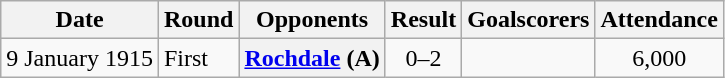<table class="wikitable plainrowheaders sortable">
<tr>
<th scope=col>Date</th>
<th scope=col>Round</th>
<th scope=col>Opponents</th>
<th scope=col>Result</th>
<th scope=col class=unsortable>Goalscorers</th>
<th scope=col>Attendance</th>
</tr>
<tr>
<td>9 January 1915</td>
<td>First</td>
<th scope=row><a href='#'>Rochdale</a> (A)</th>
<td align=center>0–2</td>
<td></td>
<td align=center>6,000</td>
</tr>
</table>
